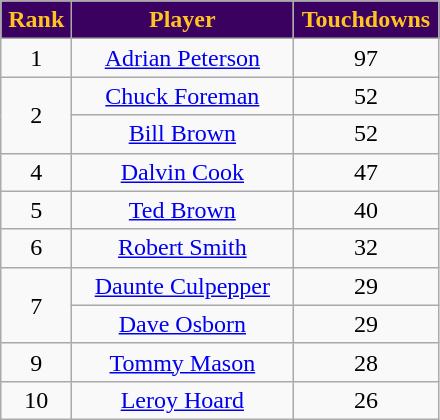<table class="wikitable" style="text-align:center">
<tr>
<th width=40px style="background:#3b0160;color:#ffc322">Rank</th>
<th width=140px style="background:#3b0160;color:#ffc322">Player</th>
<th width=90px style="background:#3b0160;color:#ffc322">Touchdowns</th>
</tr>
<tr>
<td>1</td>
<td><a href='#'>Adrian Peterson</a></td>
<td>97</td>
</tr>
<tr>
<td rowspan="2">2</td>
<td><a href='#'>Chuck Foreman</a></td>
<td>52</td>
</tr>
<tr>
<td><a href='#'>Bill Brown</a></td>
<td>52</td>
</tr>
<tr>
<td>4</td>
<td><a href='#'>Dalvin Cook</a></td>
<td>47</td>
</tr>
<tr>
<td>5</td>
<td><a href='#'>Ted Brown</a></td>
<td>40</td>
</tr>
<tr>
<td>6</td>
<td><a href='#'>Robert Smith</a></td>
<td>32</td>
</tr>
<tr>
<td rowspan="2">7</td>
<td><a href='#'>Daunte Culpepper</a></td>
<td>29</td>
</tr>
<tr>
<td><a href='#'>Dave Osborn</a></td>
<td>29</td>
</tr>
<tr>
<td>9</td>
<td><a href='#'>Tommy Mason</a></td>
<td>28</td>
</tr>
<tr>
<td>10</td>
<td><a href='#'>Leroy Hoard</a></td>
<td>26</td>
</tr>
</table>
